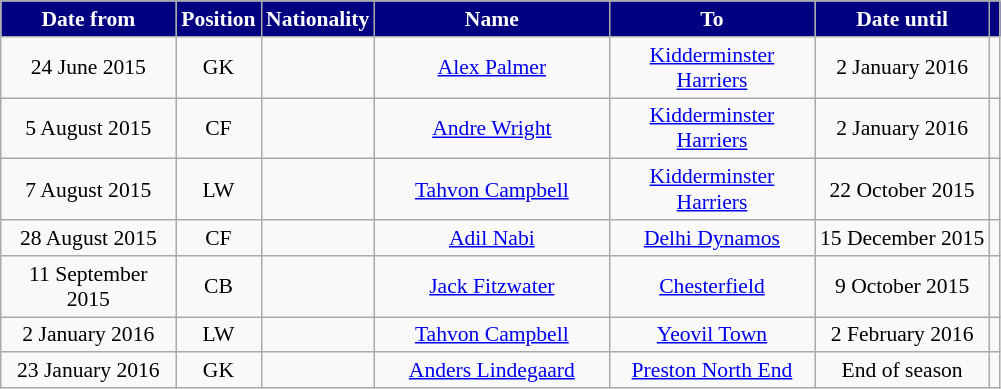<table class="wikitable" style="text-align:center; font-size:90%; ">
<tr>
<th style="background:#000080; color:#FFFFFF; width:110px;">Date from</th>
<th style="background:#000080; color:#FFFFFF; width:50px;">Position</th>
<th style="background:#000080; color:#FFFFFF; width:50px;">Nationality</th>
<th style="background:#000080; color:#FFFFFF; width:150px;">Name</th>
<th style="background:#000080; color:#FFFFFF; width:130px;">To</th>
<th style="background:#000080; color:#FFFFFF; width:110px;">Date until</th>
<th style="background:#000080; color:#FFFFFF;"></th>
</tr>
<tr>
<td>24 June 2015</td>
<td>GK</td>
<td></td>
<td><a href='#'>Alex Palmer</a></td>
<td><a href='#'>Kidderminster Harriers</a></td>
<td>2 January 2016</td>
<td></td>
</tr>
<tr>
<td>5 August 2015</td>
<td>CF</td>
<td></td>
<td><a href='#'>Andre Wright</a></td>
<td><a href='#'>Kidderminster Harriers</a></td>
<td>2 January 2016</td>
<td></td>
</tr>
<tr>
<td>7 August 2015</td>
<td>LW</td>
<td></td>
<td><a href='#'>Tahvon Campbell</a></td>
<td><a href='#'>Kidderminster Harriers</a></td>
<td>22 October 2015</td>
<td></td>
</tr>
<tr>
<td>28 August 2015</td>
<td>CF</td>
<td></td>
<td><a href='#'>Adil Nabi</a></td>
<td><a href='#'>Delhi Dynamos</a></td>
<td>15 December 2015</td>
<td></td>
</tr>
<tr>
<td>11 September 2015</td>
<td>CB</td>
<td></td>
<td><a href='#'>Jack Fitzwater</a></td>
<td><a href='#'>Chesterfield</a></td>
<td>9 October 2015</td>
<td></td>
</tr>
<tr>
<td>2 January 2016</td>
<td>LW</td>
<td></td>
<td><a href='#'>Tahvon Campbell</a></td>
<td><a href='#'>Yeovil Town</a></td>
<td>2 February 2016</td>
<td></td>
</tr>
<tr>
<td>23 January 2016</td>
<td>GK</td>
<td></td>
<td><a href='#'>Anders Lindegaard</a></td>
<td><a href='#'>Preston North End</a></td>
<td>End of season</td>
<td></td>
</tr>
</table>
